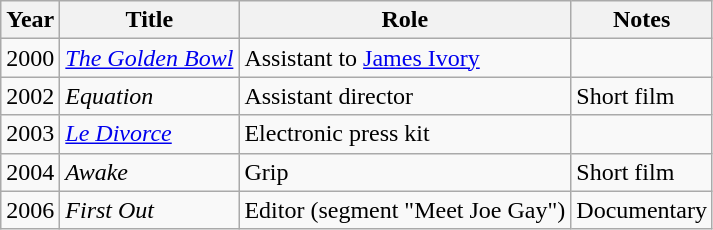<table class="wikitable">
<tr>
<th>Year</th>
<th>Title</th>
<th>Role</th>
<th>Notes</th>
</tr>
<tr>
<td>2000</td>
<td><em><a href='#'>The Golden Bowl</a></em></td>
<td>Assistant to <a href='#'>James Ivory</a></td>
<td></td>
</tr>
<tr>
<td>2002</td>
<td><em>Equation</em></td>
<td>Assistant director</td>
<td>Short film</td>
</tr>
<tr>
<td>2003</td>
<td><em><a href='#'>Le Divorce</a></em></td>
<td>Electronic press kit</td>
<td></td>
</tr>
<tr>
<td>2004</td>
<td><em>Awake</em></td>
<td>Grip</td>
<td>Short film</td>
</tr>
<tr>
<td>2006</td>
<td><em>First Out</em></td>
<td>Editor (segment "Meet Joe Gay")</td>
<td>Documentary</td>
</tr>
</table>
